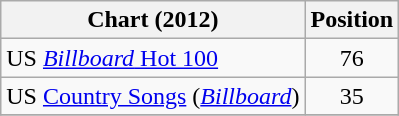<table class="wikitable sortable">
<tr>
<th scope="col">Chart (2012)</th>
<th scope="col">Position</th>
</tr>
<tr>
<td>US <a href='#'><em>Billboard</em> Hot 100</a></td>
<td style="text-align:center;">76</td>
</tr>
<tr>
<td>US <a href='#'>Country Songs</a> (<em><a href='#'>Billboard</a></em>)</td>
<td align="center">35</td>
</tr>
<tr>
</tr>
</table>
